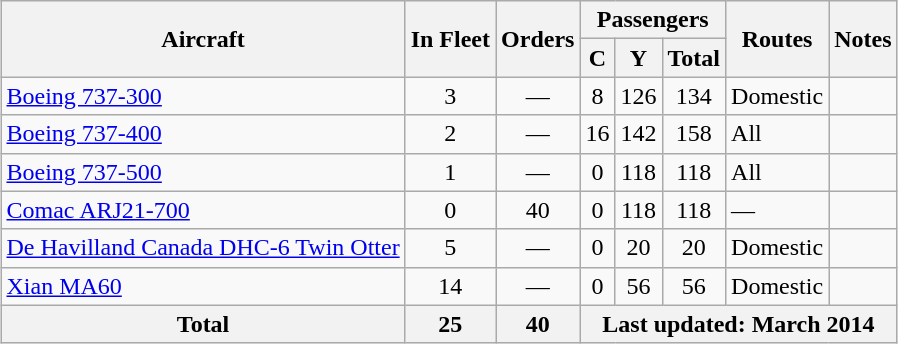<table class="wikitable" style="margin:0.5em auto">
<tr>
<th rowspan="2">Aircraft</th>
<th rowspan="2">In Fleet</th>
<th rowspan="2">Orders</th>
<th colspan="3">Passengers</th>
<th rowspan="2">Routes</th>
<th rowspan="2">Notes</th>
</tr>
<tr>
<th><abbr>C</abbr></th>
<th><abbr>Y</abbr></th>
<th>Total</th>
</tr>
<tr>
<td><a href='#'>Boeing 737-300</a></td>
<td align=center>3</td>
<td align=center>—</td>
<td align=center>8</td>
<td align=center>126</td>
<td align=center>134</td>
<td>Domestic</td>
<td></td>
</tr>
<tr>
<td><a href='#'>Boeing 737-400</a></td>
<td align=center>2</td>
<td align=center>—</td>
<td align=center>16</td>
<td align=center>142</td>
<td align=center>158</td>
<td>All</td>
<td></td>
</tr>
<tr>
<td><a href='#'>Boeing 737-500</a></td>
<td align=center>1</td>
<td align=center>—</td>
<td align=center>0</td>
<td align=center>118</td>
<td align=center>118</td>
<td>All</td>
<td></td>
</tr>
<tr>
<td><a href='#'>Comac ARJ21-700</a></td>
<td align=center>0</td>
<td align=center>40</td>
<td align=center>0</td>
<td align=center>118</td>
<td align=center>118</td>
<td>—</td>
<td></td>
</tr>
<tr>
<td><a href='#'>De Havilland Canada DHC-6 Twin Otter</a></td>
<td align=center>5</td>
<td align=center>—</td>
<td align=center>0</td>
<td align=center>20</td>
<td align=center>20</td>
<td>Domestic</td>
<td></td>
</tr>
<tr>
<td><a href='#'>Xian MA60</a></td>
<td align=center>14</td>
<td align=center>—</td>
<td align=center>0</td>
<td align=center>56</td>
<td align=center>56</td>
<td>Domestic</td>
<td></td>
</tr>
<tr>
<th>Total</th>
<th>25</th>
<th>40</th>
<th colspan="5">Last updated: March 2014</th>
</tr>
</table>
